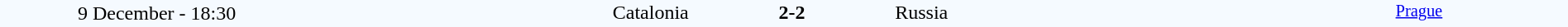<table style="width: 100%; background:#F5FAFF;" cellspacing="0">
<tr>
<td align=center rowspan=3 width=20%>9 December - 18:30</td>
</tr>
<tr>
<td width=24% align=right>Catalonia </td>
<td align=center width=13%><strong>2-2</strong></td>
<td width=24%> Russia</td>
<td style=font-size:85% rowspan=3 valign=top align=center><a href='#'>Prague</a></td>
</tr>
<tr style=font-size:85%>
<td align=right valign=top></td>
<td></td>
<td></td>
</tr>
</table>
